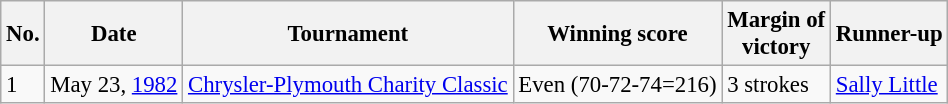<table class="wikitable" style="font-size:95%;">
<tr>
<th>No.</th>
<th>Date</th>
<th>Tournament</th>
<th>Winning score</th>
<th>Margin of<br>victory</th>
<th>Runner-up</th>
</tr>
<tr>
<td>1</td>
<td>May 23, <a href='#'>1982</a></td>
<td><a href='#'>Chrysler-Plymouth Charity Classic</a></td>
<td>Even (70-72-74=216)</td>
<td>3 strokes</td>
<td> <a href='#'>Sally Little</a></td>
</tr>
</table>
